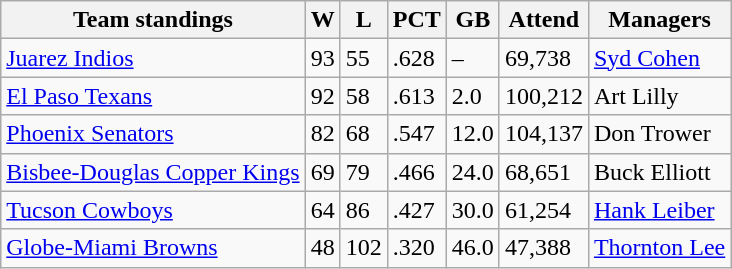<table class="wikitable">
<tr>
<th>Team standings</th>
<th>W</th>
<th>L</th>
<th>PCT</th>
<th>GB</th>
<th>Attend</th>
<th>Managers</th>
</tr>
<tr>
<td><a href='#'>Juarez Indios</a></td>
<td>93</td>
<td>55</td>
<td>.628</td>
<td>–</td>
<td>69,738</td>
<td><a href='#'>Syd Cohen</a></td>
</tr>
<tr>
<td><a href='#'>El Paso Texans</a></td>
<td>92</td>
<td>58</td>
<td>.613</td>
<td>2.0</td>
<td>100,212</td>
<td>Art Lilly</td>
</tr>
<tr>
<td><a href='#'>Phoenix Senators</a></td>
<td>82</td>
<td>68</td>
<td>.547</td>
<td>12.0</td>
<td>104,137</td>
<td>Don Trower</td>
</tr>
<tr>
<td><a href='#'>Bisbee-Douglas Copper Kings</a></td>
<td>69</td>
<td>79</td>
<td>.466</td>
<td>24.0</td>
<td>68,651</td>
<td>Buck Elliott</td>
</tr>
<tr>
<td><a href='#'>Tucson Cowboys</a></td>
<td>64</td>
<td>86</td>
<td>.427</td>
<td>30.0</td>
<td>61,254</td>
<td><a href='#'>Hank Leiber</a></td>
</tr>
<tr>
<td><a href='#'>Globe-Miami Browns</a></td>
<td>48</td>
<td>102</td>
<td>.320</td>
<td>46.0</td>
<td>47,388</td>
<td><a href='#'>Thornton Lee</a></td>
</tr>
</table>
